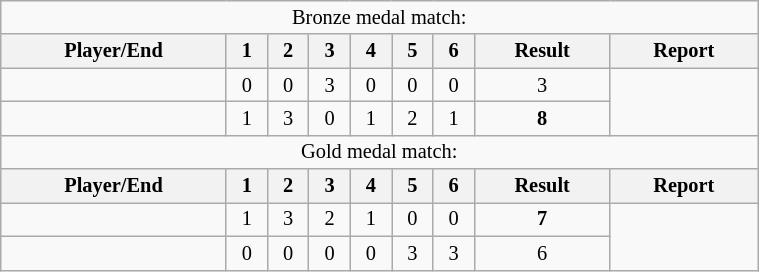<table class="wikitable" style=font-size:85%;text-align:center;width:40%>
<tr>
<td colspan="9">Bronze medal match:</td>
</tr>
<tr>
<th>Player/End</th>
<th>1</th>
<th>2</th>
<th>3</th>
<th>4</th>
<th>5</th>
<th>6</th>
<th>Result</th>
<th>Report</th>
</tr>
<tr>
<td align=left></td>
<td>0</td>
<td>0</td>
<td>3</td>
<td>0</td>
<td>0</td>
<td>0</td>
<td>3</td>
<td rowspan="2"></td>
</tr>
<tr>
<td align=left><strong></strong></td>
<td>1</td>
<td>3</td>
<td>0</td>
<td>1</td>
<td>2</td>
<td>1</td>
<td><strong>8</strong></td>
</tr>
<tr>
<td colspan="9">Gold medal match:</td>
</tr>
<tr>
<th>Player/End</th>
<th>1</th>
<th>2</th>
<th>3</th>
<th>4</th>
<th>5</th>
<th>6</th>
<th>Result</th>
<th>Report</th>
</tr>
<tr>
<td align=left><strong></strong></td>
<td>1</td>
<td>3</td>
<td>2</td>
<td>1</td>
<td>0</td>
<td>0</td>
<td><strong>7</strong></td>
<td rowspan="2"></td>
</tr>
<tr>
<td align=left></td>
<td>0</td>
<td>0</td>
<td>0</td>
<td>0</td>
<td>3</td>
<td>3</td>
<td>6</td>
</tr>
</table>
